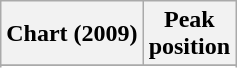<table class="wikitable sortable plainrowheaders" style="text-align:center">
<tr>
<th scope="col">Chart (2009)</th>
<th scope="col">Peak<br> position</th>
</tr>
<tr>
</tr>
<tr>
</tr>
<tr>
</tr>
</table>
